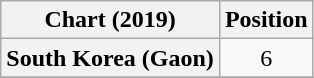<table class="wikitable plainrowheaders" style="text-align:center">
<tr>
<th scope="col">Chart (2019)</th>
<th scope="col">Position</th>
</tr>
<tr>
<th scope="row">South Korea (Gaon)</th>
<td>6</td>
</tr>
<tr>
</tr>
</table>
